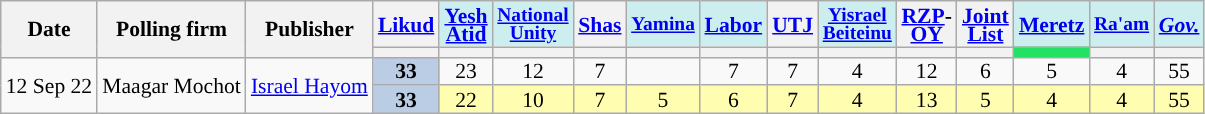<table class="wikitable sortable" style=text-align:center;font-size:90%;line-height:12px>
<tr>
<th rowspan=2>Date</th>
<th rowspan=2>Polling firm</th>
<th rowspan=2>Publisher</th>
<th><a href='#'>Likud</a></th>
<th style=background:#cee><a href='#'>Yesh<br>Atid</a></th>
<th style="background:#cee;font-size:90%"><a href='#'>National<br>Unity</a></th>
<th><a href='#'>Shas</a></th>
<th style="background:#cee;font-size:90%"><a href='#'>Yamina</a></th>
<th style=background:#cee><a href='#'>Labor</a></th>
<th><a href='#'>UTJ</a></th>
<th style="background:#cee; font-size:90%"><a href='#'>Yisrael<br>Beiteinu</a></th>
<th><a href='#'>RZP</a>-<br><a href='#'>OY</a></th>
<th><a href='#'>Joint<br>List</a></th>
<th style=background:#cee><a href='#'>Meretz</a></th>
<th style="background:#cee; font-size:90%"><a href='#'>Ra'am</a></th>
<th style=background:#cee><a href='#'><em>Gov.</em></a></th>
</tr>
<tr>
<th style=background:></th>
<th style=background:></th>
<th style=background:></th>
<th style=background:></th>
<th style=background:></th>
<th style=background:></th>
<th style=background:></th>
<th style=background:></th>
<th style=background:></th>
<th style=background:></th>
<th style=background:#23e164></th>
<th style=background:></th>
<th style=background:></th>
</tr>
<tr>
<td rowspan =2>12 Sep 22</td>
<td rowspan =2>Maagar Mochot</td>
<td rowspan =2><a href='#'>Israel Hayom</a></td>
<td style="background:#BBCDE4"><strong>33</strong></td>
<td>23</td>
<td>12</td>
<td>7</td>
<td></td>
<td>7</td>
<td>7</td>
<td>4</td>
<td>12</td>
<td>6</td>
<td>5</td>
<td>4</td>
<td>55</td>
</tr>
<tr style=background:#fffdb0>
<td style="background:#BBCDE4"><strong>33</strong></td>
<td>22</td>
<td>10</td>
<td>7</td>
<td>5</td>
<td>6</td>
<td>7</td>
<td>4</td>
<td>13</td>
<td>5</td>
<td>4</td>
<td>4</td>
<td>55</td>
</tr>
</table>
